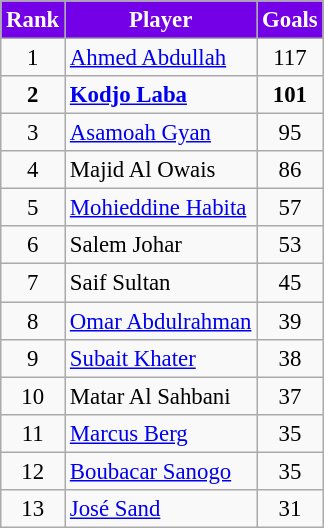<table border="0" class="wikitable" style="text-align:center;font-size:95%">
<tr>
<th scope=col style="color:#FFFFFF; background:#7300E6;">Rank</th>
<th scope=col style="color:#FFFFFF; background:#7300E6;">Player</th>
<th scope=col style="color:#FFFFFF; background:#7300E6;">Goals</th>
</tr>
<tr>
<td>1</td>
<td align=left> <a href='#'>Ahmed Abdullah</a></td>
<td align=center>117</td>
</tr>
<tr>
<td><strong>2</strong></td>
<td align=left> <strong><a href='#'>Kodjo Laba</a></strong></td>
<td align=center><strong>101</strong></td>
</tr>
<tr>
<td>3</td>
<td align=left> <a href='#'>Asamoah Gyan</a></td>
<td align=center>95</td>
</tr>
<tr>
<td>4</td>
<td align=left>  Majid Al Owais</td>
<td align=center>86</td>
</tr>
<tr>
<td>5</td>
<td align=left> <a href='#'>Mohieddine Habita</a></td>
<td align=center>57</td>
</tr>
<tr>
<td>6</td>
<td align=left>  Salem Johar</td>
<td align=center>53</td>
</tr>
<tr>
<td>7</td>
<td align=left>  Saif Sultan</td>
<td align=center>45</td>
</tr>
<tr>
<td>8</td>
<td align=left>  <a href='#'>Omar Abdulrahman</a></td>
<td align=center>39</td>
</tr>
<tr>
<td>9</td>
<td align=left>  <a href='#'>Subait Khater</a></td>
<td align=center>38</td>
</tr>
<tr>
<td>10</td>
<td align=left>  Matar Al Sahbani</td>
<td align=center>37</td>
</tr>
<tr>
<td>11</td>
<td align=left> <a href='#'>Marcus Berg</a></td>
<td align=center>35</td>
</tr>
<tr>
<td>12</td>
<td align=left>  <a href='#'>Boubacar Sanogo</a></td>
<td align=center>35</td>
</tr>
<tr>
<td>13</td>
<td align=left>  <a href='#'>José Sand</a></td>
<td align=center>31</td>
</tr>
</table>
